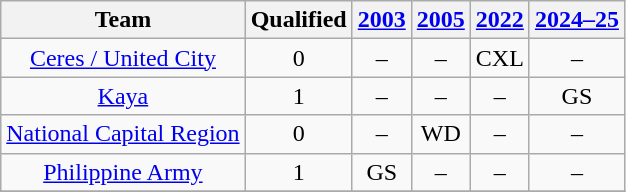<table class="wikitable" style="text-align: center">
<tr>
<th>Team</th>
<th>Qualified</th>
<th><a href='#'>2003</a></th>
<th><a href='#'>2005</a></th>
<th><a href='#'>2022</a></th>
<th><a href='#'>2024–25</a></th>
</tr>
<tr>
<td><a href='#'>Ceres / United City</a></td>
<td>0</td>
<td>–</td>
<td>–</td>
<td>CXL</td>
<td>–</td>
</tr>
<tr>
<td><a href='#'>Kaya</a></td>
<td>1</td>
<td>–</td>
<td>–</td>
<td>–</td>
<td>GS</td>
</tr>
<tr>
<td><a href='#'>National Capital Region</a></td>
<td>0</td>
<td>–</td>
<td>WD</td>
<td>–</td>
<td>–</td>
</tr>
<tr>
<td><a href='#'>Philippine Army</a></td>
<td>1</td>
<td>GS</td>
<td>–</td>
<td>–</td>
<td>–</td>
</tr>
<tr>
</tr>
</table>
